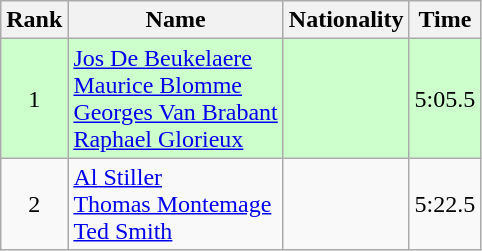<table class="wikitable sortable" style="text-align:center">
<tr>
<th>Rank</th>
<th>Name</th>
<th>Nationality</th>
<th>Time</th>
</tr>
<tr bgcolor=ccffcc>
<td>1</td>
<td align=left><a href='#'>Jos De Beukelaere</a><br><a href='#'>Maurice Blomme</a><br><a href='#'>Georges Van Brabant</a><br><a href='#'>Raphael Glorieux</a></td>
<td align=left></td>
<td>5:05.5</td>
</tr>
<tr>
<td>2</td>
<td align=left><a href='#'>Al Stiller</a><br><a href='#'>Thomas Montemage</a><br><a href='#'>Ted Smith</a></td>
<td align=left></td>
<td>5:22.5</td>
</tr>
</table>
